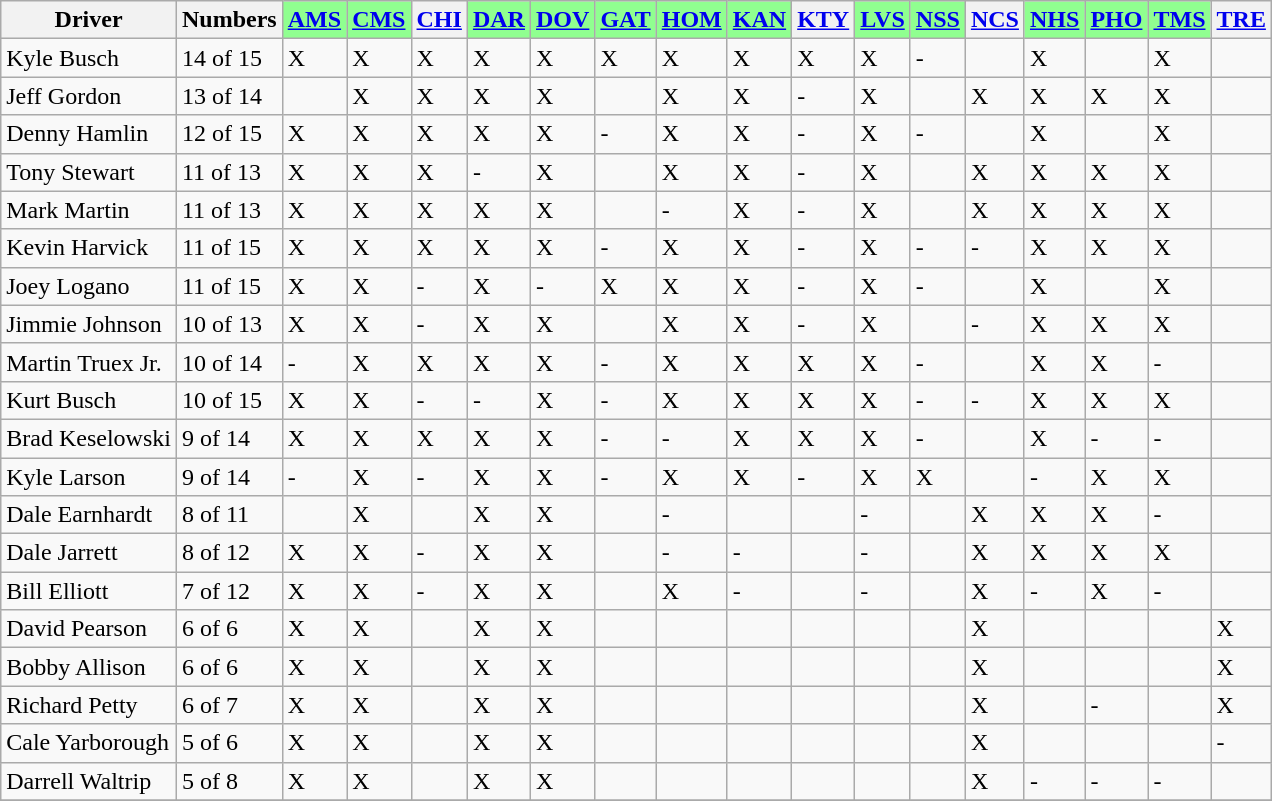<table class="wikitable">
<tr>
<th>Driver</th>
<th>Numbers</th>
<th style="background:#90ff90;"><a href='#'>AMS</a></th>
<th style="background:#90ff90;"><a href='#'>CMS</a></th>
<th><a href='#'>CHI</a></th>
<th style="background:#90ff90;"><a href='#'>DAR</a></th>
<th style="background:#90ff90;"><a href='#'>DOV</a></th>
<th style="background:#90ff90;"><a href='#'>GAT</a></th>
<th style="background:#90ff90;"><a href='#'>HOM</a></th>
<th style="background:#90ff90;"><a href='#'>KAN</a></th>
<th><a href='#'>KTY</a></th>
<th style="background:#90ff90;"><a href='#'>LVS</a></th>
<th style="background:#90ff90;"><a href='#'>NSS</a></th>
<th><a href='#'>NCS</a></th>
<th style="background:#90ff90;"><a href='#'>NHS</a></th>
<th style="background:#90ff90;"><a href='#'>PHO</a></th>
<th style="background:#90ff90;"><a href='#'>TMS</a></th>
<th><a href='#'>TRE</a></th>
</tr>
<tr>
<td>Kyle Busch</td>
<td>14 of 15</td>
<td>X</td>
<td>X</td>
<td>X</td>
<td>X</td>
<td>X</td>
<td>X</td>
<td>X</td>
<td>X</td>
<td>X</td>
<td>X</td>
<td>-</td>
<td></td>
<td>X</td>
<td></td>
<td>X</td>
<td></td>
</tr>
<tr>
<td>Jeff Gordon</td>
<td>13 of 14</td>
<td></td>
<td>X</td>
<td>X</td>
<td>X</td>
<td>X</td>
<td></td>
<td>X</td>
<td>X</td>
<td>-</td>
<td>X</td>
<td></td>
<td>X</td>
<td>X</td>
<td>X</td>
<td>X</td>
<td></td>
</tr>
<tr>
<td>Denny Hamlin</td>
<td>12 of 15</td>
<td>X</td>
<td>X</td>
<td>X</td>
<td>X</td>
<td>X</td>
<td>-</td>
<td>X</td>
<td>X</td>
<td>-</td>
<td>X</td>
<td>-</td>
<td></td>
<td>X</td>
<td></td>
<td>X</td>
<td></td>
</tr>
<tr>
<td>Tony Stewart</td>
<td>11 of 13</td>
<td>X</td>
<td>X</td>
<td>X</td>
<td>-</td>
<td>X</td>
<td></td>
<td>X</td>
<td>X</td>
<td>-</td>
<td>X</td>
<td></td>
<td>X</td>
<td>X</td>
<td>X</td>
<td>X</td>
<td></td>
</tr>
<tr>
<td>Mark Martin</td>
<td>11 of 13</td>
<td>X</td>
<td>X</td>
<td>X</td>
<td>X</td>
<td>X</td>
<td></td>
<td>-</td>
<td>X</td>
<td>-</td>
<td>X</td>
<td></td>
<td>X</td>
<td>X</td>
<td>X</td>
<td>X</td>
<td></td>
</tr>
<tr>
<td>Kevin Harvick</td>
<td>11 of 15</td>
<td>X</td>
<td>X</td>
<td>X</td>
<td>X</td>
<td>X</td>
<td>-</td>
<td>X</td>
<td>X</td>
<td>-</td>
<td>X</td>
<td>-</td>
<td>-</td>
<td>X</td>
<td>X</td>
<td>X</td>
<td></td>
</tr>
<tr>
<td>Joey Logano</td>
<td>11 of 15</td>
<td>X</td>
<td>X</td>
<td>-</td>
<td>X</td>
<td>-</td>
<td>X</td>
<td>X</td>
<td>X</td>
<td>-</td>
<td>X</td>
<td>-</td>
<td></td>
<td>X</td>
<td></td>
<td>X</td>
<td></td>
</tr>
<tr>
<td>Jimmie Johnson</td>
<td>10 of 13</td>
<td>X</td>
<td>X</td>
<td>-</td>
<td>X</td>
<td>X</td>
<td></td>
<td>X</td>
<td>X</td>
<td>-</td>
<td>X</td>
<td></td>
<td>-</td>
<td>X</td>
<td>X</td>
<td>X</td>
<td></td>
</tr>
<tr>
<td>Martin Truex Jr.</td>
<td>10 of 14</td>
<td>-</td>
<td>X</td>
<td>X</td>
<td>X</td>
<td>X</td>
<td>-</td>
<td>X</td>
<td>X</td>
<td>X</td>
<td>X</td>
<td>-</td>
<td></td>
<td>X</td>
<td>X</td>
<td>-</td>
<td></td>
</tr>
<tr>
<td>Kurt Busch</td>
<td>10 of 15</td>
<td>X</td>
<td>X</td>
<td>-</td>
<td>-</td>
<td>X</td>
<td>-</td>
<td>X</td>
<td>X</td>
<td>X</td>
<td>X</td>
<td>-</td>
<td>-</td>
<td>X</td>
<td>X</td>
<td>X</td>
<td></td>
</tr>
<tr>
<td>Brad Keselowski</td>
<td>9 of 14</td>
<td>X</td>
<td>X</td>
<td>X</td>
<td>X</td>
<td>X</td>
<td>-</td>
<td>-</td>
<td>X</td>
<td>X</td>
<td>X</td>
<td>-</td>
<td></td>
<td>X</td>
<td>-</td>
<td>-</td>
<td></td>
</tr>
<tr>
<td>Kyle Larson</td>
<td>9 of 14</td>
<td>-</td>
<td>X</td>
<td>-</td>
<td>X</td>
<td>X</td>
<td>-</td>
<td>X</td>
<td>X</td>
<td>-</td>
<td>X</td>
<td>X</td>
<td></td>
<td>-</td>
<td>X</td>
<td>X</td>
<td></td>
</tr>
<tr>
<td>Dale Earnhardt</td>
<td>8 of 11</td>
<td></td>
<td>X</td>
<td></td>
<td>X</td>
<td>X</td>
<td></td>
<td>-</td>
<td></td>
<td></td>
<td>-</td>
<td></td>
<td>X</td>
<td>X</td>
<td>X</td>
<td>-</td>
<td></td>
</tr>
<tr>
<td>Dale Jarrett</td>
<td>8 of 12</td>
<td>X</td>
<td>X</td>
<td>-</td>
<td>X</td>
<td>X</td>
<td></td>
<td>-</td>
<td>-</td>
<td></td>
<td>-</td>
<td></td>
<td>X</td>
<td>X</td>
<td>X</td>
<td>X</td>
<td></td>
</tr>
<tr>
<td>Bill Elliott</td>
<td>7 of 12</td>
<td>X</td>
<td>X</td>
<td>-</td>
<td>X</td>
<td>X</td>
<td></td>
<td>X</td>
<td>-</td>
<td></td>
<td>-</td>
<td></td>
<td>X</td>
<td>-</td>
<td>X</td>
<td>-</td>
<td></td>
</tr>
<tr>
<td>David Pearson</td>
<td>6 of 6</td>
<td>X</td>
<td>X</td>
<td></td>
<td>X</td>
<td>X</td>
<td></td>
<td></td>
<td></td>
<td></td>
<td></td>
<td></td>
<td>X</td>
<td></td>
<td></td>
<td></td>
<td>X</td>
</tr>
<tr>
<td>Bobby Allison</td>
<td>6 of 6</td>
<td>X</td>
<td>X</td>
<td></td>
<td>X</td>
<td>X</td>
<td></td>
<td></td>
<td></td>
<td></td>
<td></td>
<td></td>
<td>X</td>
<td></td>
<td></td>
<td></td>
<td>X</td>
</tr>
<tr>
<td>Richard Petty</td>
<td>6 of 7</td>
<td>X</td>
<td>X</td>
<td></td>
<td>X</td>
<td>X</td>
<td></td>
<td></td>
<td></td>
<td></td>
<td></td>
<td></td>
<td>X</td>
<td></td>
<td>-</td>
<td></td>
<td>X</td>
</tr>
<tr>
<td>Cale Yarborough</td>
<td>5 of 6</td>
<td>X</td>
<td>X</td>
<td></td>
<td>X</td>
<td>X</td>
<td></td>
<td></td>
<td></td>
<td></td>
<td></td>
<td></td>
<td>X</td>
<td></td>
<td></td>
<td></td>
<td>-</td>
</tr>
<tr>
<td>Darrell Waltrip</td>
<td>5 of 8</td>
<td>X</td>
<td>X</td>
<td></td>
<td>X</td>
<td>X</td>
<td></td>
<td></td>
<td></td>
<td></td>
<td></td>
<td></td>
<td>X</td>
<td>-</td>
<td>-</td>
<td>-</td>
<td></td>
</tr>
<tr>
</tr>
</table>
